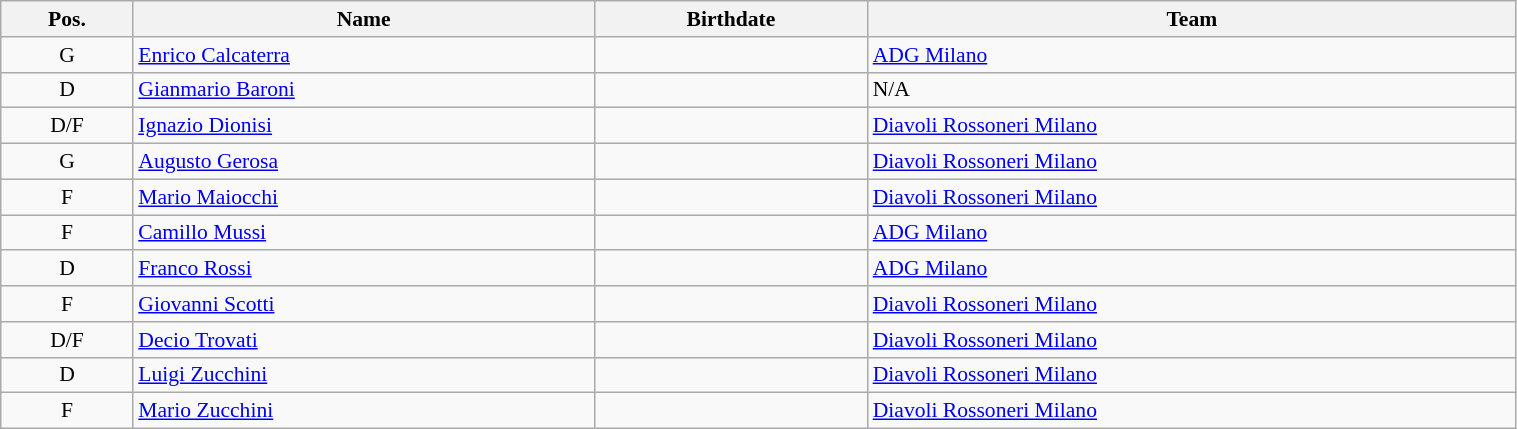<table class="wikitable sortable" width="80%" style="font-size: 90%; text-align: center;">
<tr>
<th>Pos.</th>
<th>Name</th>
<th>Birthdate</th>
<th>Team</th>
</tr>
<tr>
<td>G</td>
<td style="text-align:left;"><a href='#'>Enrico Calcaterra</a></td>
<td style="text-align:right;"></td>
<td style="text-align:left;"> <a href='#'>ADG Milano</a></td>
</tr>
<tr>
<td>D</td>
<td style="text-align:left;"><a href='#'>Gianmario Baroni</a></td>
<td style="text-align:right;"></td>
<td style="text-align:left;">N/A</td>
</tr>
<tr>
<td>D/F</td>
<td style="text-align:left;"><a href='#'>Ignazio Dionisi</a></td>
<td style="text-align:right;"></td>
<td style="text-align:left;"> <a href='#'>Diavoli Rossoneri Milano</a></td>
</tr>
<tr>
<td>G</td>
<td style="text-align:left;"><a href='#'>Augusto Gerosa</a></td>
<td style="text-align:right;"></td>
<td style="text-align:left;"> <a href='#'>Diavoli Rossoneri Milano</a></td>
</tr>
<tr>
<td>F</td>
<td style="text-align:left;"><a href='#'>Mario Maiocchi</a></td>
<td style="text-align:right;"></td>
<td style="text-align:left;"> <a href='#'>Diavoli Rossoneri Milano</a></td>
</tr>
<tr>
<td>F</td>
<td style="text-align:left;"><a href='#'>Camillo Mussi</a></td>
<td style="text-align:right;"></td>
<td style="text-align:left;"> <a href='#'>ADG Milano</a></td>
</tr>
<tr>
<td>D</td>
<td style="text-align:left;"><a href='#'>Franco Rossi</a></td>
<td style="text-align:right;"></td>
<td style="text-align:left;"> <a href='#'>ADG Milano</a></td>
</tr>
<tr>
<td>F</td>
<td style="text-align:left;"><a href='#'>Giovanni Scotti</a></td>
<td style="text-align:right;"></td>
<td style="text-align:left;"> <a href='#'>Diavoli Rossoneri Milano</a></td>
</tr>
<tr>
<td>D/F</td>
<td style="text-align:left;"><a href='#'>Decio Trovati</a></td>
<td style="text-align:right;"></td>
<td style="text-align:left;"> <a href='#'>Diavoli Rossoneri Milano</a></td>
</tr>
<tr>
<td>D</td>
<td style="text-align:left;"><a href='#'>Luigi Zucchini</a></td>
<td style="text-align:right;"></td>
<td style="text-align:left;"> <a href='#'>Diavoli Rossoneri Milano</a></td>
</tr>
<tr>
<td>F</td>
<td style="text-align:left;"><a href='#'>Mario Zucchini</a></td>
<td style="text-align:right;"></td>
<td style="text-align:left;"> <a href='#'>Diavoli Rossoneri Milano</a></td>
</tr>
</table>
